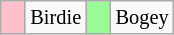<table class="wikitable" span = 50 style="font-size:85%">
<tr>
<td style="background: Pink;" width=10></td>
<td>Birdie</td>
<td style="background: PaleGreen;" width=10></td>
<td>Bogey </td>
</tr>
</table>
